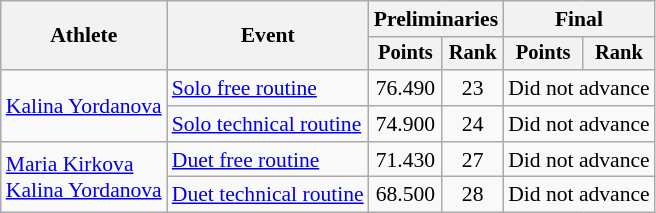<table class=wikitable style="font-size:90%">
<tr>
<th rowspan="2">Athlete</th>
<th rowspan="2">Event</th>
<th colspan="2">Preliminaries</th>
<th colspan="2">Final</th>
</tr>
<tr style="font-size:95%">
<th>Points</th>
<th>Rank</th>
<th>Points</th>
<th>Rank</th>
</tr>
<tr align=center>
<td align=left rowspan=2><a href='#'>Kalina Yordanova</a></td>
<td align=left><a href='#'>Solo free routine</a></td>
<td>76.490</td>
<td>23</td>
<td colspan=2>Did not advance</td>
</tr>
<tr align=center>
<td align=left><a href='#'>Solo technical routine</a></td>
<td>74.900</td>
<td>24</td>
<td colspan=2>Did not advance</td>
</tr>
<tr align=center>
<td align=left rowspan=2><a href='#'>Maria Kirkova</a><br><a href='#'>Kalina Yordanova</a></td>
<td align=left><a href='#'>Duet free routine</a></td>
<td>71.430</td>
<td>27</td>
<td colspan=2>Did not advance</td>
</tr>
<tr align=center>
<td align=left><a href='#'>Duet technical routine</a></td>
<td>68.500</td>
<td>28</td>
<td colspan=2>Did not advance</td>
</tr>
</table>
